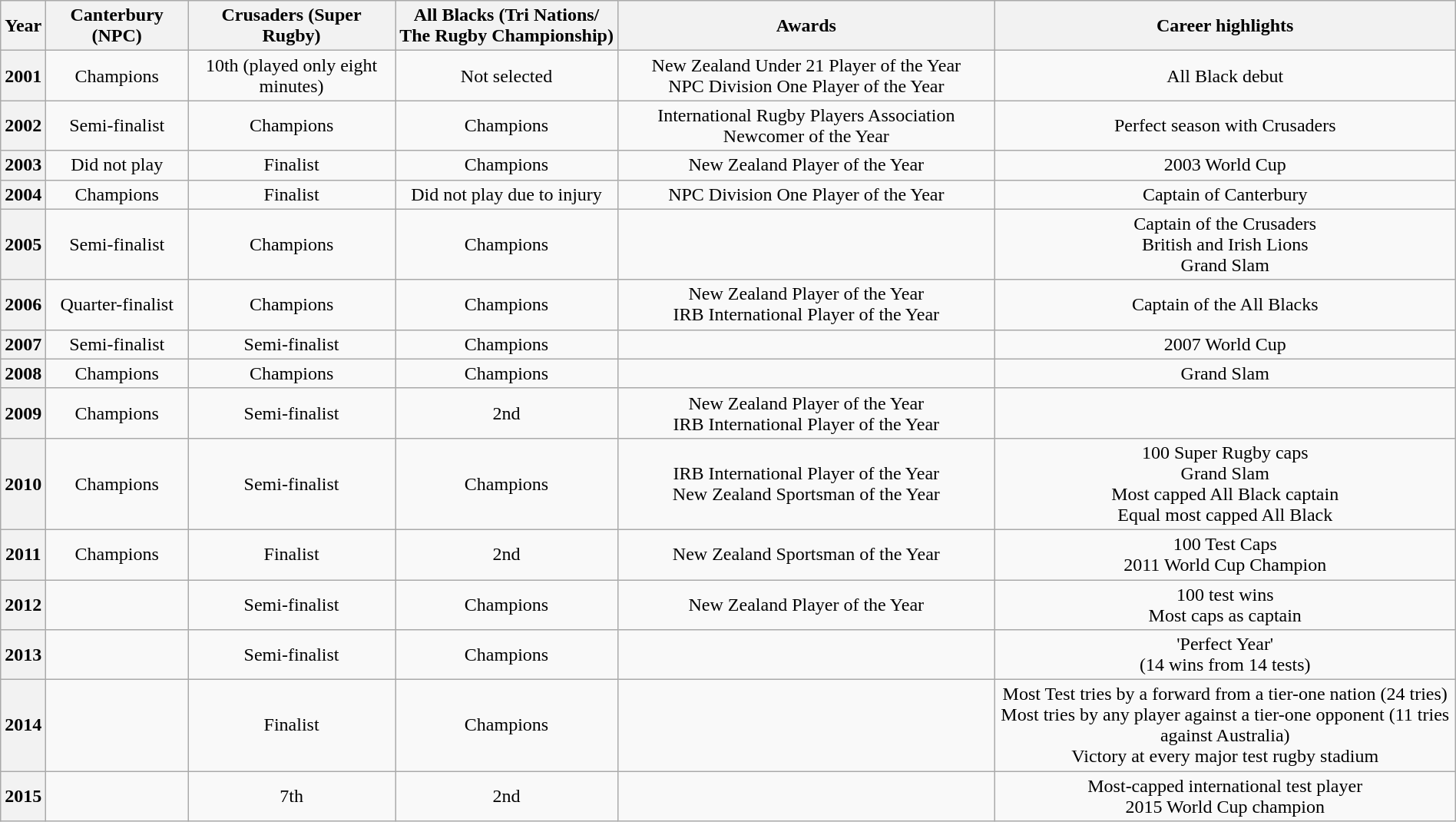<table class="wikitable" style="margin:auto;">
<tr>
<th>Year</th>
<th>Canterbury (NPC)</th>
<th>Crusaders (Super Rugby)</th>
<th>All Blacks (Tri Nations/<br>The Rugby Championship)</th>
<th>Awards</th>
<th>Career highlights</th>
</tr>
<tr style="text-align:center;">
<th>2001</th>
<td>Champions</td>
<td>10th (played only eight minutes)</td>
<td>Not selected</td>
<td>New Zealand Under 21 Player of the Year<br>NPC Division One Player of the Year</td>
<td>All Black debut</td>
</tr>
<tr style="text-align:center;">
<th>2002</th>
<td>Semi-finalist</td>
<td>Champions</td>
<td>Champions</td>
<td>International Rugby Players Association Newcomer of the Year</td>
<td>Perfect season with Crusaders</td>
</tr>
<tr style="text-align:center;">
<th>2003</th>
<td>Did not play</td>
<td>Finalist</td>
<td>Champions</td>
<td>New Zealand Player of the Year</td>
<td>2003 World Cup</td>
</tr>
<tr style="text-align:center;">
<th>2004</th>
<td>Champions</td>
<td>Finalist</td>
<td>Did not play due to injury</td>
<td>NPC Division One Player of the Year</td>
<td>Captain of Canterbury</td>
</tr>
<tr style="text-align:center;">
<th>2005</th>
<td>Semi-finalist</td>
<td>Champions</td>
<td>Champions</td>
<td></td>
<td>Captain of the Crusaders<br>British and Irish Lions <br>
Grand Slam</td>
</tr>
<tr style="text-align:center;">
<th>2006</th>
<td>Quarter-finalist</td>
<td>Champions</td>
<td>Champions</td>
<td>New Zealand Player of the Year<br>IRB International Player of the Year</td>
<td>Captain of the All Blacks</td>
</tr>
<tr style="text-align:center;">
<th>2007</th>
<td>Semi-finalist</td>
<td>Semi-finalist</td>
<td>Champions</td>
<td></td>
<td>2007 World Cup</td>
</tr>
<tr style="text-align:center;">
<th>2008</th>
<td>Champions</td>
<td>Champions</td>
<td>Champions</td>
<td></td>
<td>Grand Slam</td>
</tr>
<tr style="text-align:center;">
<th>2009</th>
<td>Champions</td>
<td>Semi-finalist</td>
<td>2nd</td>
<td>New Zealand Player of the Year<br> IRB International Player of the Year</td>
<td></td>
</tr>
<tr style="text-align:center;">
<th>2010</th>
<td>Champions</td>
<td>Semi-finalist</td>
<td>Champions</td>
<td>IRB International Player of the Year<br>New Zealand Sportsman of the Year</td>
<td>100 Super Rugby caps<br>Grand Slam<br>Most capped All Black captain<br>Equal most capped All Black</td>
</tr>
<tr style="text-align:center;">
<th>2011</th>
<td>Champions</td>
<td>Finalist</td>
<td>2nd</td>
<td>New Zealand Sportsman of the Year</td>
<td>100 Test Caps<br>2011 World Cup Champion</td>
</tr>
<tr style="text-align:center;">
<th>2012</th>
<td></td>
<td>Semi-finalist</td>
<td>Champions</td>
<td>New Zealand Player of the Year</td>
<td>100 test wins<br>Most caps as captain</td>
</tr>
<tr style="text-align:center;">
<th>2013</th>
<td></td>
<td>Semi-finalist</td>
<td>Champions</td>
<td></td>
<td>'Perfect Year'<br>(14 wins from 14 tests)</td>
</tr>
<tr style="text-align:center;">
<th>2014</th>
<td></td>
<td>Finalist</td>
<td>Champions</td>
<td></td>
<td>Most Test tries by a forward from a tier-one nation (24 tries)<br>Most tries by any player against a tier-one opponent (11 tries against Australia)<br>Victory at every major test rugby stadium</td>
</tr>
<tr style="text-align:center;">
<th>2015</th>
<td></td>
<td>7th</td>
<td>2nd</td>
<td></td>
<td>Most-capped international test player<br>2015 World Cup champion</td>
</tr>
</table>
